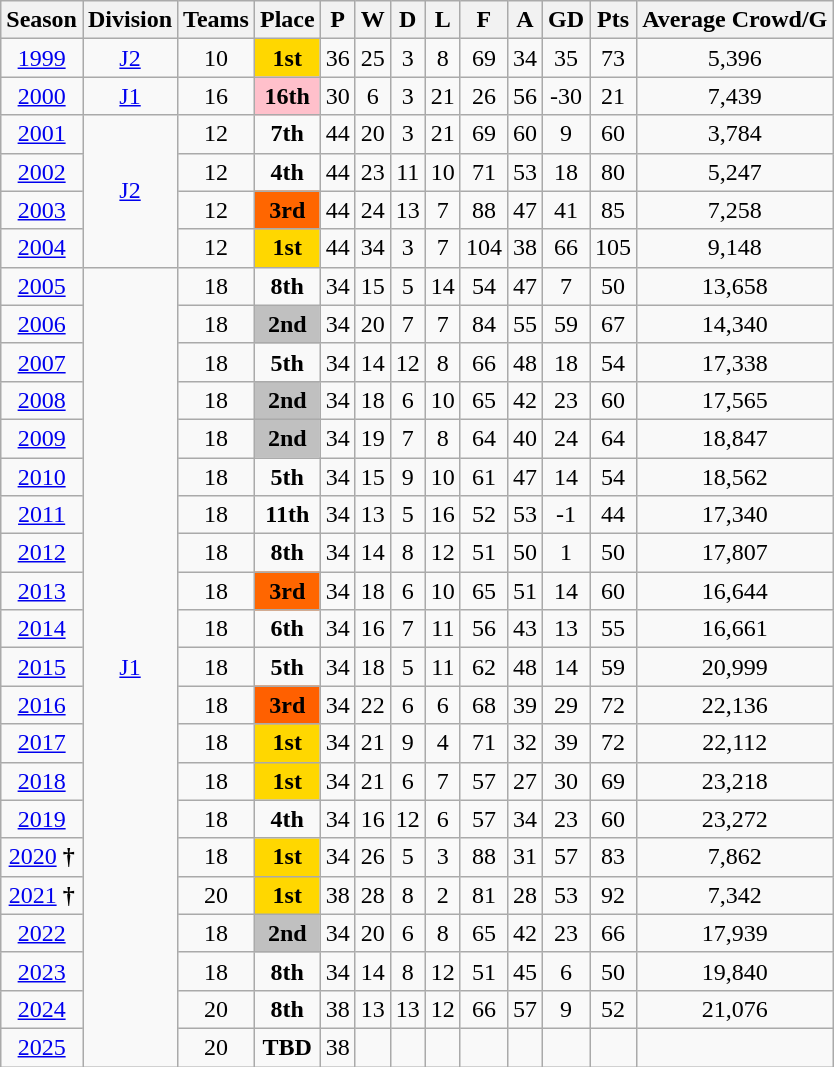<table class="wikitable" style="text-align: center;">
<tr>
<th>Season</th>
<th>Division</th>
<th>Teams</th>
<th>Place</th>
<th>P</th>
<th>W</th>
<th>D</th>
<th>L</th>
<th>F</th>
<th>A</th>
<th>GD</th>
<th>Pts</th>
<th>Average Crowd/G</th>
</tr>
<tr>
<td><a href='#'>1999</a></td>
<td><a href='#'>J2</a></td>
<td>10</td>
<td bgcolor=gold><strong>1st</strong></td>
<td>36</td>
<td>25</td>
<td>3</td>
<td>8</td>
<td>69</td>
<td>34</td>
<td>35</td>
<td>73</td>
<td>5,396</td>
</tr>
<tr>
<td><a href='#'>2000</a></td>
<td><a href='#'>J1</a></td>
<td>16</td>
<td bgcolor=pink><strong>16th</strong></td>
<td>30</td>
<td>6</td>
<td>3</td>
<td>21</td>
<td>26</td>
<td>56</td>
<td>-30</td>
<td>21</td>
<td>7,439</td>
</tr>
<tr>
<td><a href='#'>2001</a></td>
<td rowspan="4"><a href='#'>J2</a></td>
<td>12</td>
<td><strong>7th</strong></td>
<td>44</td>
<td>20</td>
<td>3</td>
<td>21</td>
<td>69</td>
<td>60</td>
<td>9</td>
<td>60</td>
<td>3,784</td>
</tr>
<tr>
<td><a href='#'>2002</a></td>
<td>12</td>
<td><strong>4th</strong></td>
<td>44</td>
<td>23</td>
<td>11</td>
<td>10</td>
<td>71</td>
<td>53</td>
<td>18</td>
<td>80</td>
<td>5,247</td>
</tr>
<tr>
<td><a href='#'>2003</a></td>
<td>12</td>
<td bgcolor=ff6600><strong>3rd</strong></td>
<td>44</td>
<td>24</td>
<td>13</td>
<td>7</td>
<td>88</td>
<td>47</td>
<td>41</td>
<td>85</td>
<td>7,258</td>
</tr>
<tr>
<td><a href='#'>2004</a></td>
<td>12</td>
<td bgcolor=gold><strong>1st</strong></td>
<td>44</td>
<td>34</td>
<td>3</td>
<td>7</td>
<td>104</td>
<td>38</td>
<td>66</td>
<td>105</td>
<td>9,148</td>
</tr>
<tr>
<td><a href='#'>2005</a></td>
<td rowspan="21"><a href='#'>J1</a></td>
<td>18</td>
<td><strong>8th</strong></td>
<td>34</td>
<td>15</td>
<td>5</td>
<td>14</td>
<td>54</td>
<td>47</td>
<td>7</td>
<td>50</td>
<td>13,658</td>
</tr>
<tr>
<td><a href='#'>2006</a></td>
<td>18</td>
<td bgcolor=silver><strong>2nd</strong></td>
<td>34</td>
<td>20</td>
<td>7</td>
<td>7</td>
<td>84</td>
<td>55</td>
<td>59</td>
<td>67</td>
<td>14,340</td>
</tr>
<tr>
<td><a href='#'>2007</a></td>
<td>18</td>
<td><strong>5th</strong></td>
<td>34</td>
<td>14</td>
<td>12</td>
<td>8</td>
<td>66</td>
<td>48</td>
<td>18</td>
<td>54</td>
<td>17,338</td>
</tr>
<tr>
<td><a href='#'>2008</a></td>
<td>18</td>
<td bgcolor=silver><strong>2nd</strong></td>
<td>34</td>
<td>18</td>
<td>6</td>
<td>10</td>
<td>65</td>
<td>42</td>
<td>23</td>
<td>60</td>
<td>17,565</td>
</tr>
<tr>
<td><a href='#'>2009</a></td>
<td>18</td>
<td bgcolor=silver><strong>2nd</strong></td>
<td>34</td>
<td>19</td>
<td>7</td>
<td>8</td>
<td>64</td>
<td>40</td>
<td>24</td>
<td>64</td>
<td>18,847</td>
</tr>
<tr>
<td><a href='#'>2010</a></td>
<td>18</td>
<td><strong>5th</strong></td>
<td>34</td>
<td>15</td>
<td>9</td>
<td>10</td>
<td>61</td>
<td>47</td>
<td>14</td>
<td>54</td>
<td>18,562</td>
</tr>
<tr>
<td><a href='#'>2011</a></td>
<td>18</td>
<td><strong>11th</strong></td>
<td>34</td>
<td>13</td>
<td>5</td>
<td>16</td>
<td>52</td>
<td>53</td>
<td>-1</td>
<td>44</td>
<td>17,340</td>
</tr>
<tr>
<td><a href='#'>2012</a></td>
<td>18</td>
<td><strong>8th</strong></td>
<td>34</td>
<td>14</td>
<td>8</td>
<td>12</td>
<td>51</td>
<td>50</td>
<td>1</td>
<td>50</td>
<td>17,807</td>
</tr>
<tr>
<td><a href='#'>2013</a></td>
<td>18</td>
<td bgcolor=ff6600><strong>3rd</strong></td>
<td>34</td>
<td>18</td>
<td>6</td>
<td>10</td>
<td>65</td>
<td>51</td>
<td>14</td>
<td>60</td>
<td>16,644</td>
</tr>
<tr>
<td><a href='#'>2014</a></td>
<td>18</td>
<td><strong>6th</strong></td>
<td>34</td>
<td>16</td>
<td>7</td>
<td>11</td>
<td>56</td>
<td>43</td>
<td>13</td>
<td>55</td>
<td>16,661</td>
</tr>
<tr>
<td><a href='#'>2015</a></td>
<td>18</td>
<td><strong>5th</strong></td>
<td>34</td>
<td>18</td>
<td>5</td>
<td>11</td>
<td>62</td>
<td>48</td>
<td>14</td>
<td>59</td>
<td>20,999</td>
</tr>
<tr>
<td><a href='#'>2016</a></td>
<td>18</td>
<td bgcolor=ff6600r><strong>3rd</strong></td>
<td>34</td>
<td>22</td>
<td>6</td>
<td>6</td>
<td>68</td>
<td>39</td>
<td>29</td>
<td>72</td>
<td>22,136</td>
</tr>
<tr>
<td><a href='#'>2017</a></td>
<td>18</td>
<td bgcolor=gold><strong>1st</strong></td>
<td>34</td>
<td>21</td>
<td>9</td>
<td>4</td>
<td>71</td>
<td>32</td>
<td>39</td>
<td>72</td>
<td>22,112</td>
</tr>
<tr>
<td><a href='#'>2018</a></td>
<td>18</td>
<td bgcolor=gold><strong>1st</strong></td>
<td>34</td>
<td>21</td>
<td>6</td>
<td>7</td>
<td>57</td>
<td>27</td>
<td>30</td>
<td>69</td>
<td>23,218</td>
</tr>
<tr>
<td><a href='#'>2019</a></td>
<td>18</td>
<td><strong>4th</strong></td>
<td>34</td>
<td>16</td>
<td>12</td>
<td>6</td>
<td>57</td>
<td>34</td>
<td>23</td>
<td>60</td>
<td>23,272</td>
</tr>
<tr>
<td><a href='#'>2020</a> <strong>†</strong></td>
<td>18</td>
<td bgcolor=gold><strong>1st</strong></td>
<td>34</td>
<td>26</td>
<td>5</td>
<td>3</td>
<td>88</td>
<td>31</td>
<td>57</td>
<td>83</td>
<td>7,862</td>
</tr>
<tr>
<td><a href='#'>2021</a> <strong>†</strong></td>
<td>20</td>
<td bgcolor=gold><strong>1st</strong></td>
<td>38</td>
<td>28</td>
<td>8</td>
<td>2</td>
<td>81</td>
<td>28</td>
<td>53</td>
<td>92</td>
<td>7,342</td>
</tr>
<tr>
<td><a href='#'>2022</a></td>
<td>18</td>
<td bgcolor=silver><strong>2nd</strong></td>
<td>34</td>
<td>20</td>
<td>6</td>
<td>8</td>
<td>65</td>
<td>42</td>
<td>23</td>
<td>66</td>
<td>17,939</td>
</tr>
<tr>
<td><a href='#'>2023</a></td>
<td>18</td>
<td><strong>8th</strong></td>
<td>34</td>
<td>14</td>
<td>8</td>
<td>12</td>
<td>51</td>
<td>45</td>
<td>6</td>
<td>50</td>
<td>19,840</td>
</tr>
<tr>
<td><a href='#'>2024</a></td>
<td>20</td>
<td><strong>8th</strong></td>
<td>38</td>
<td>13</td>
<td>13</td>
<td>12</td>
<td>66</td>
<td>57</td>
<td>9</td>
<td>52</td>
<td>21,076</td>
</tr>
<tr>
<td><a href='#'>2025</a></td>
<td>20</td>
<td><strong>TBD</strong></td>
<td>38</td>
<td></td>
<td></td>
<td></td>
<td></td>
<td></td>
<td></td>
<td></td>
<td></td>
</tr>
</table>
